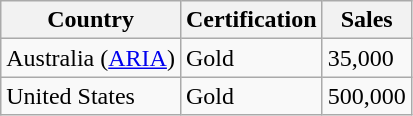<table class="wikitable">
<tr>
<th>Country</th>
<th>Certification</th>
<th>Sales</th>
</tr>
<tr>
<td>Australia (<a href='#'>ARIA</a>)</td>
<td>Gold</td>
<td>35,000</td>
</tr>
<tr>
<td>United States</td>
<td>Gold</td>
<td>500,000</td>
</tr>
</table>
